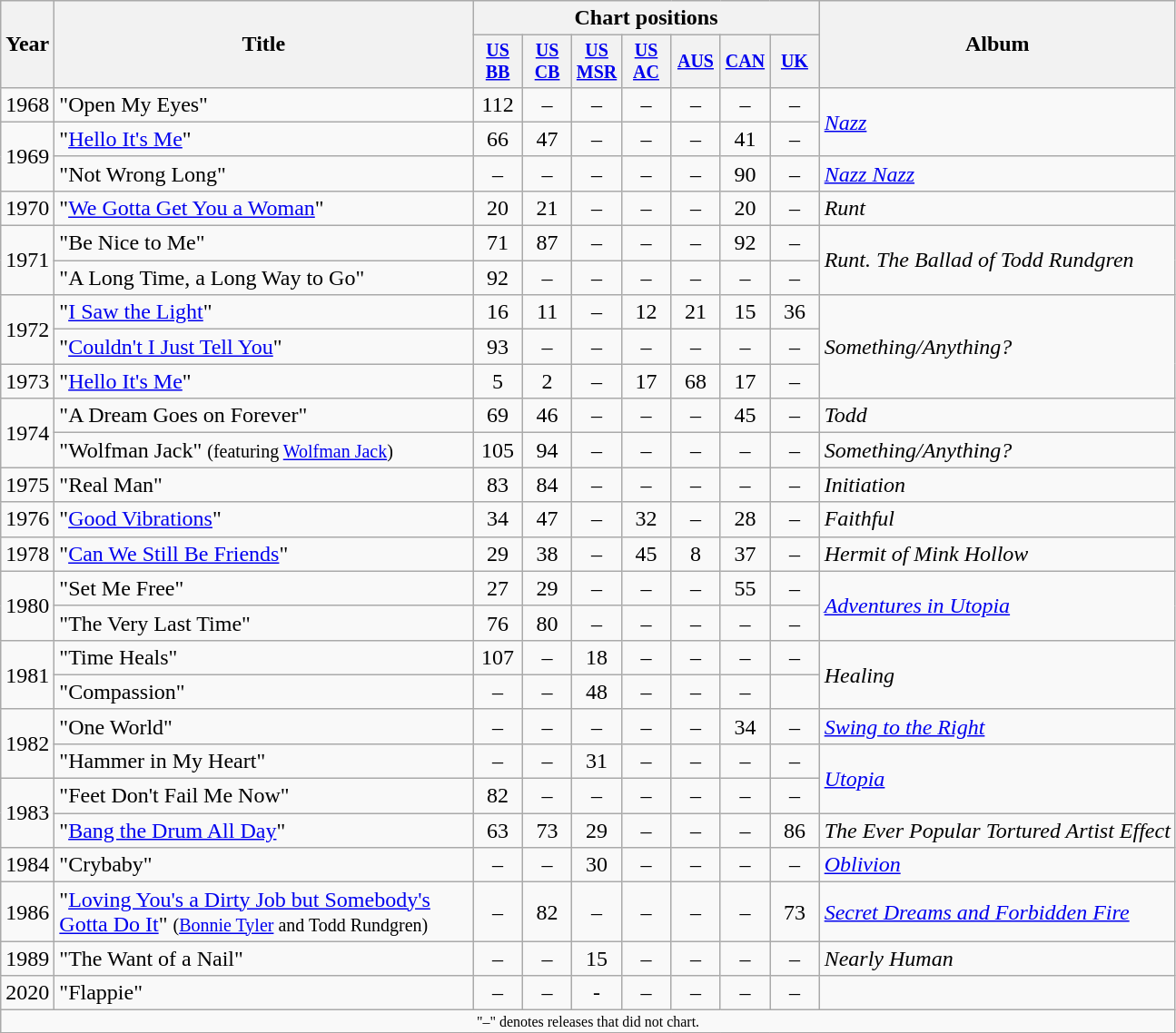<table class="wikitable" style=text-align:center;>
<tr>
<th rowspan="2">Year</th>
<th rowspan="2" width="300">Title</th>
<th colspan="7">Chart positions</th>
<th rowspan="2">Album</th>
</tr>
<tr style="font-size:smaller;">
<th width="30"><a href='#'>US BB</a><br></th>
<th width="30"><a href='#'>US CB</a></th>
<th width="30"><a href='#'>US MSR</a><br></th>
<th width="30"><a href='#'>US AC</a></th>
<th width="30"><a href='#'>AUS</a><br></th>
<th width="30"><a href='#'>CAN</a></th>
<th width="30"><a href='#'>UK</a><br></th>
</tr>
<tr>
<td>1968</td>
<td align=left>"Open My Eyes" </td>
<td>112</td>
<td>–</td>
<td>–</td>
<td>–</td>
<td>–</td>
<td>–</td>
<td>–</td>
<td rowspan="2" align=left><em><a href='#'>Nazz</a></em></td>
</tr>
<tr>
<td rowspan="2">1969</td>
<td align=left>"<a href='#'>Hello It's Me</a>" </td>
<td>66</td>
<td>47</td>
<td>–</td>
<td>–</td>
<td>–</td>
<td>41</td>
<td>–</td>
</tr>
<tr>
<td align=left>"Not Wrong Long" </td>
<td>–</td>
<td>–</td>
<td>–</td>
<td>–</td>
<td>–</td>
<td>90</td>
<td>–</td>
<td align=left><em><a href='#'>Nazz Nazz</a></em></td>
</tr>
<tr>
<td>1970</td>
<td align=left>"<a href='#'>We Gotta Get You a Woman</a>" </td>
<td>20</td>
<td>21</td>
<td>–</td>
<td>–</td>
<td>–</td>
<td>20</td>
<td>–</td>
<td align=left><em>Runt</em></td>
</tr>
<tr>
<td rowspan="2">1971</td>
<td align=left>"Be Nice to Me" </td>
<td>71</td>
<td>87</td>
<td>–</td>
<td>–</td>
<td>–</td>
<td>92</td>
<td>–</td>
<td rowspan="2" align=left><em>Runt. The Ballad of Todd Rundgren</em></td>
</tr>
<tr>
<td align=left>"A Long Time, a Long Way to Go" </td>
<td>92</td>
<td>–</td>
<td>–</td>
<td>–</td>
<td>–</td>
<td>–</td>
<td>–</td>
</tr>
<tr>
<td rowspan="2">1972</td>
<td align=left>"<a href='#'>I Saw the Light</a>"</td>
<td>16</td>
<td>11</td>
<td>–</td>
<td>12</td>
<td>21</td>
<td>15</td>
<td>36</td>
<td rowspan="3" align=left><em>Something/Anything?</em></td>
</tr>
<tr>
<td align=left>"<a href='#'>Couldn't I Just Tell You</a>"</td>
<td>93</td>
<td>–</td>
<td>–</td>
<td>–</td>
<td>–</td>
<td>–</td>
<td>–</td>
</tr>
<tr>
<td>1973</td>
<td align=left>"<a href='#'>Hello It's Me</a>"</td>
<td>5</td>
<td>2</td>
<td>–</td>
<td>17</td>
<td>68</td>
<td>17</td>
<td>–</td>
</tr>
<tr>
<td rowspan="2">1974</td>
<td align=left>"A Dream Goes on Forever"</td>
<td>69</td>
<td>46</td>
<td>–</td>
<td>–</td>
<td>–</td>
<td>45</td>
<td>–</td>
<td align=left><em>Todd</em></td>
</tr>
<tr>
<td align=left>"Wolfman Jack" <small>(featuring <a href='#'>Wolfman Jack</a>)</small></td>
<td>105</td>
<td>94</td>
<td>–</td>
<td>–</td>
<td>–</td>
<td>–</td>
<td>–</td>
<td align=left><em>Something/Anything?</em></td>
</tr>
<tr>
<td>1975</td>
<td align=left>"Real Man"</td>
<td>83</td>
<td>84</td>
<td>–</td>
<td>–</td>
<td>–</td>
<td>–</td>
<td>–</td>
<td align=left><em>Initiation</em></td>
</tr>
<tr>
<td>1976</td>
<td align=left>"<a href='#'>Good Vibrations</a>"</td>
<td>34</td>
<td>47</td>
<td>–</td>
<td>32</td>
<td>–</td>
<td>28</td>
<td>–</td>
<td align=left><em>Faithful</em></td>
</tr>
<tr>
<td>1978</td>
<td align=left>"<a href='#'>Can We Still Be Friends</a>"</td>
<td>29</td>
<td>38</td>
<td>–</td>
<td>45</td>
<td>8</td>
<td>37</td>
<td>–</td>
<td align=left><em>Hermit of Mink Hollow</em></td>
</tr>
<tr>
<td rowspan="2">1980</td>
<td align=left>"Set Me Free" </td>
<td>27</td>
<td>29</td>
<td>–</td>
<td>–</td>
<td>–</td>
<td>55</td>
<td>–</td>
<td rowspan="2" align=left><em><a href='#'>Adventures in Utopia</a></em></td>
</tr>
<tr>
<td align=left>"The Very Last Time" </td>
<td>76</td>
<td>80</td>
<td>–</td>
<td>–</td>
<td>–</td>
<td>–</td>
<td>–</td>
</tr>
<tr>
<td rowspan="2">1981</td>
<td align=left>"Time Heals"</td>
<td>107</td>
<td>–</td>
<td>18</td>
<td>–</td>
<td>–</td>
<td>–</td>
<td>–</td>
<td rowspan="2" align=left><em>Healing</em></td>
</tr>
<tr>
<td align=left>"Compassion"</td>
<td>–</td>
<td>–</td>
<td>48</td>
<td>–</td>
<td>–</td>
<td>–</td>
</tr>
<tr>
<td rowspan="2">1982</td>
<td align=left>"One World" </td>
<td>–</td>
<td>–</td>
<td>–</td>
<td>–</td>
<td>–</td>
<td>34</td>
<td>–</td>
<td align=left><em><a href='#'>Swing to the Right</a></em></td>
</tr>
<tr>
<td align=left>"Hammer in My Heart" </td>
<td>–</td>
<td>–</td>
<td>31</td>
<td>–</td>
<td>–</td>
<td>–</td>
<td>–</td>
<td rowspan="2" align=left><em><a href='#'>Utopia</a></em></td>
</tr>
<tr>
<td rowspan="2">1983</td>
<td align=left>"Feet Don't Fail Me Now" </td>
<td>82</td>
<td>–</td>
<td>–</td>
<td>–</td>
<td>–</td>
<td>–</td>
<td>–</td>
</tr>
<tr>
<td align=left>"<a href='#'>Bang the Drum All Day</a>"</td>
<td>63</td>
<td>73</td>
<td>29</td>
<td>–</td>
<td>–</td>
<td>–</td>
<td>86</td>
<td align=left><em>The Ever Popular Tortured Artist Effect</em></td>
</tr>
<tr>
<td rowspan="1">1984</td>
<td align=left>"Crybaby" </td>
<td>–</td>
<td>–</td>
<td>30</td>
<td>–</td>
<td>–</td>
<td>–</td>
<td>–</td>
<td align=left><em><a href='#'>Oblivion</a></em></td>
</tr>
<tr>
<td>1986</td>
<td align=left>"<a href='#'>Loving You's a Dirty Job but Somebody's Gotta Do It</a>" <small>(<a href='#'>Bonnie Tyler</a> and Todd Rundgren)</small></td>
<td>–</td>
<td>82</td>
<td>–</td>
<td>–</td>
<td>–</td>
<td>–</td>
<td>73<br></td>
<td align=left><em><a href='#'>Secret Dreams and Forbidden Fire</a></em></td>
</tr>
<tr>
<td>1989</td>
<td align=left>"The Want of a Nail"</td>
<td>–</td>
<td>–</td>
<td>15</td>
<td>–</td>
<td>–</td>
<td>–</td>
<td>–</td>
<td align=left><em>Nearly Human</em></td>
</tr>
<tr>
<td>2020</td>
<td align=left>"Flappie"</td>
<td>–</td>
<td>–</td>
<td>-</td>
<td>–</td>
<td>–</td>
<td>–</td>
<td>–</td>
</tr>
<tr>
<td colspan="11" style="font-size: 8pt">"–" denotes releases that did not chart.</td>
</tr>
<tr>
</tr>
</table>
